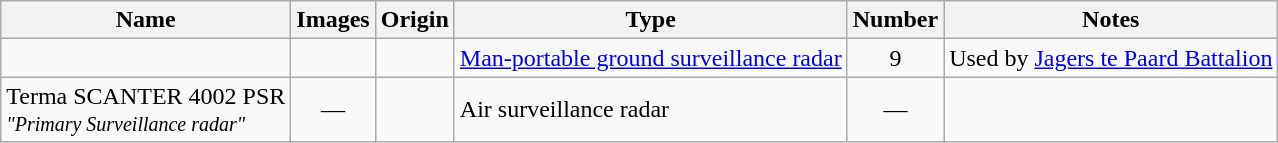<table class="wikitable">
<tr>
<th>Name</th>
<th>Images</th>
<th>Origin</th>
<th>Type</th>
<th>Number</th>
<th>Notes</th>
</tr>
<tr>
<td></td>
<td style="text-align: center;"></td>
<td></td>
<td><a href='#'>Man-portable ground surveillance radar</a></td>
<td style="text-align: center;">9</td>
<td>Used by <a href='#'>Jagers te Paard Battalion</a></td>
</tr>
<tr>
<td>Terma SCANTER 4002 PSR<br><small><em>"Primary Surveillance radar"</em></small></td>
<td style="text-align: center;">—</td>
<td></td>
<td>Air surveillance radar</td>
<td style="text-align: center;">—</td>
<td></td>
</tr>
</table>
